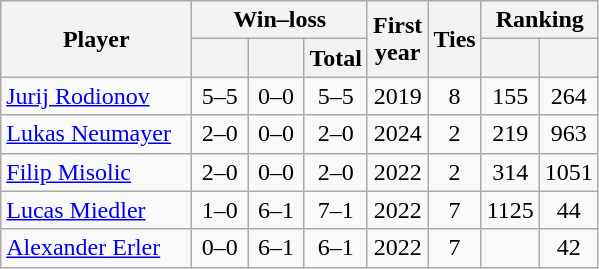<table class="wikitable sortable nowrap" style=text-align:center>
<tr>
<th rowspan=2 width=120>Player</th>
<th class="unsortable" colspan=3>Win–loss</th>
<th rowspan=2>First<br>year</th>
<th rowspan=2>Ties</th>
<th class="unsortable" colspan=2>Ranking</th>
</tr>
<tr>
<th width=30></th>
<th width=30></th>
<th>Total</th>
<th width=25></th>
<th width=25></th>
</tr>
<tr>
<td align="left"><a href='#'>Jurij Rodionov</a></td>
<td>5–5</td>
<td>0–0</td>
<td>5–5</td>
<td>2019</td>
<td>8</td>
<td>155</td>
<td>264</td>
</tr>
<tr>
<td align="left"><a href='#'>Lukas Neumayer</a></td>
<td>2–0</td>
<td>0–0</td>
<td>2–0</td>
<td>2024</td>
<td>2</td>
<td>219</td>
<td>963</td>
</tr>
<tr>
<td align="left"><a href='#'>Filip Misolic</a></td>
<td>2–0</td>
<td>0–0</td>
<td>2–0</td>
<td>2022</td>
<td>2</td>
<td>314</td>
<td>1051</td>
</tr>
<tr>
<td align="left"><a href='#'>Lucas Miedler</a></td>
<td>1–0</td>
<td>6–1</td>
<td>7–1</td>
<td>2022</td>
<td>7</td>
<td>1125</td>
<td>44</td>
</tr>
<tr>
<td align="left"><a href='#'>Alexander Erler</a></td>
<td>0–0</td>
<td>6–1</td>
<td>6–1</td>
<td>2022</td>
<td>7</td>
<td></td>
<td>42</td>
</tr>
</table>
